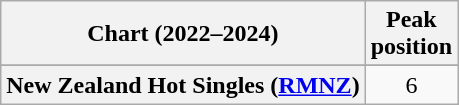<table class="wikitable sortable plainrowheaders" style="text-align:center">
<tr>
<th scope="col">Chart (2022–2024)</th>
<th scope="col">Peak<br>position</th>
</tr>
<tr>
</tr>
<tr>
<th scope="row">New Zealand Hot Singles (<a href='#'>RMNZ</a>)</th>
<td>6</td>
</tr>
</table>
